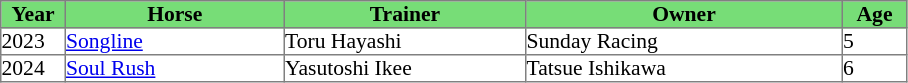<table class = "sortable" | border="1" cellpadding="0" style="border-collapse: collapse; font-size:90%">
<tr bgcolor="#77dd77" align="center">
<th width="42px"><strong>Year</strong><br></th>
<th width="145px"><strong>Horse</strong><br></th>
<th width="160px"><strong>Trainer</strong><br></th>
<th width="210px"><strong>Owner</strong><br></th>
<th width="42px"><strong>Age</strong></th>
</tr>
<tr>
<td>2023</td>
<td><a href='#'>Songline</a></td>
<td>Toru Hayashi</td>
<td>Sunday Racing</td>
<td>5</td>
</tr>
<tr>
<td>2024</td>
<td><a href='#'>Soul Rush</a></td>
<td>Yasutoshi Ikee</td>
<td>Tatsue Ishikawa</td>
<td>6</td>
</tr>
</table>
